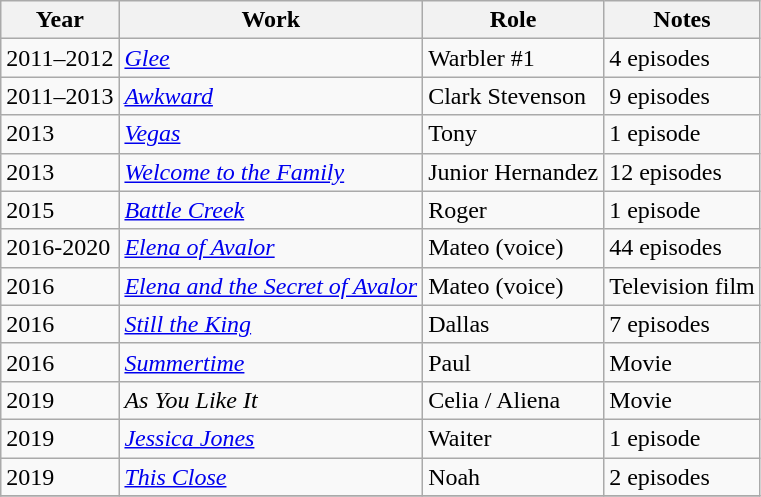<table class="wikitable sortable">
<tr>
<th>Year</th>
<th>Work</th>
<th>Role</th>
<th class="unsortable">Notes</th>
</tr>
<tr>
<td>2011–2012</td>
<td><em><a href='#'>Glee</a></em></td>
<td>Warbler #1</td>
<td>4 episodes</td>
</tr>
<tr>
<td>2011–2013</td>
<td><em><a href='#'>Awkward</a></em></td>
<td>Clark Stevenson</td>
<td>9 episodes</td>
</tr>
<tr>
<td>2013</td>
<td><em><a href='#'>Vegas</a></em></td>
<td>Tony</td>
<td>1 episode</td>
</tr>
<tr>
<td>2013</td>
<td><em><a href='#'>Welcome to the Family</a></em></td>
<td>Junior Hernandez</td>
<td>12 episodes</td>
</tr>
<tr>
<td>2015</td>
<td><em><a href='#'>Battle Creek</a></em></td>
<td>Roger</td>
<td>1 episode</td>
</tr>
<tr>
<td>2016-2020</td>
<td><em><a href='#'>Elena of Avalor</a></em></td>
<td>Mateo (voice)</td>
<td>44 episodes</td>
</tr>
<tr>
<td>2016</td>
<td><em><a href='#'>Elena and the Secret of Avalor</a></em></td>
<td>Mateo (voice)</td>
<td>Television film</td>
</tr>
<tr>
<td>2016</td>
<td><em><a href='#'>Still the King</a></em></td>
<td>Dallas</td>
<td>7 episodes</td>
</tr>
<tr>
<td>2016</td>
<td><em><a href='#'>Summertime</a></em></td>
<td>Paul</td>
<td>Movie</td>
</tr>
<tr>
<td>2019</td>
<td><em>As You Like It</em></td>
<td>Celia / Aliena</td>
<td>Movie</td>
</tr>
<tr>
<td>2019</td>
<td><em><a href='#'>Jessica Jones</a></em></td>
<td>Waiter</td>
<td>1 episode</td>
</tr>
<tr>
<td>2019</td>
<td><em><a href='#'>This Close</a></em></td>
<td>Noah</td>
<td>2 episodes</td>
</tr>
<tr>
</tr>
</table>
